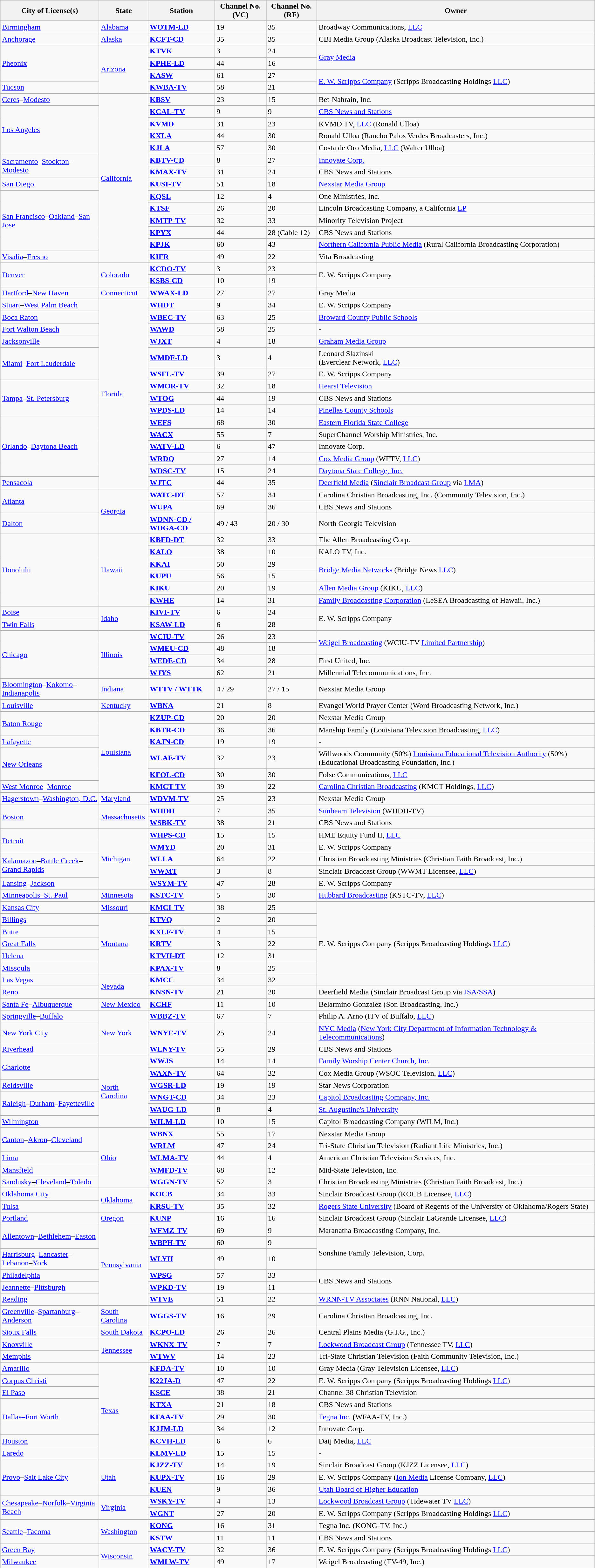<table class="wikitable">
<tr>
<th>City of License(s)</th>
<th>State</th>
<th>Station</th>
<th>Channel No. (VC)</th>
<th>Channel No. (RF)</th>
<th>Owner</th>
</tr>
<tr>
<td><a href='#'>Birmingham</a></td>
<td><a href='#'>Alabama</a></td>
<td><strong><a href='#'>WOTM-LD</a></strong></td>
<td>19</td>
<td>35</td>
<td>Broadway Communications, <a href='#'>LLC</a></td>
</tr>
<tr>
<td><a href='#'>Anchorage</a></td>
<td><a href='#'>Alaska</a></td>
<td><strong><a href='#'>KCFT-CD</a></strong></td>
<td>35</td>
<td>35</td>
<td>CBI Media Group (Alaska Broadcast Television, Inc.)</td>
</tr>
<tr>
<td rowspan="3"><a href='#'>Pheonix</a></td>
<td rowspan="4"><a href='#'>Arizona</a></td>
<td><strong><a href='#'>KTVK</a></strong></td>
<td>3</td>
<td>24</td>
<td rowspan="2"><a href='#'>Gray Media</a></td>
</tr>
<tr>
<td><strong><a href='#'>KPHE-LD</a></strong></td>
<td>44</td>
<td>16</td>
</tr>
<tr>
<td><strong><a href='#'>KASW</a></strong></td>
<td>61</td>
<td>27</td>
<td rowspan="2"><a href='#'>E. W. Scripps Company</a> (Scripps Broadcasting Holdings <a href='#'>LLC</a>)</td>
</tr>
<tr>
<td><a href='#'>Tucson</a></td>
<td><strong><a href='#'>KWBA-TV</a></strong></td>
<td>58</td>
<td>21</td>
</tr>
<tr>
<td><a href='#'>Ceres</a>–<a href='#'>Modesto</a></td>
<td rowspan="14"><a href='#'>California</a></td>
<td><strong><a href='#'>KBSV</a></strong></td>
<td>23</td>
<td>15</td>
<td>Bet-Nahrain, Inc.</td>
</tr>
<tr>
<td rowspan="4"><a href='#'>Los Angeles</a></td>
<td><strong><a href='#'>KCAL-TV</a></strong></td>
<td>9</td>
<td>9</td>
<td><a href='#'>CBS News and Stations</a></td>
</tr>
<tr>
<td><strong><a href='#'>KVMD</a></strong></td>
<td>31</td>
<td>23</td>
<td>KVMD TV, <a href='#'>LLC</a> (Ronald Ulloa)</td>
</tr>
<tr>
<td><strong><a href='#'>KXLA</a></strong></td>
<td>44</td>
<td>30</td>
<td>Ronald Ulloa (Rancho Palos Verdes Broadcasters, Inc.)</td>
</tr>
<tr>
<td><strong><a href='#'>KJLA</a></strong></td>
<td>57</td>
<td>30</td>
<td>Costa de Oro Media, <a href='#'>LLC</a> (Walter Ulloa)</td>
</tr>
<tr>
<td rowspan="2"><a href='#'>Sacramento</a><strong>–</strong><a href='#'>Stockton</a><strong>–</strong><a href='#'>Modesto</a></td>
<td><strong><a href='#'>KBTV-CD</a></strong></td>
<td>8</td>
<td>27</td>
<td><a href='#'>Innovate Corp.</a></td>
</tr>
<tr>
<td><strong><a href='#'>KMAX-TV</a></strong></td>
<td>31</td>
<td>24</td>
<td>CBS News and Stations</td>
</tr>
<tr>
<td><a href='#'>San Diego</a></td>
<td><strong><a href='#'>KUSI-TV</a></strong></td>
<td>51</td>
<td>18</td>
<td><a href='#'>Nexstar Media Group</a></td>
</tr>
<tr>
<td rowspan="5"><a href='#'>San Francisco</a><strong>–</strong><a href='#'>Oakland</a><strong>–</strong><a href='#'>San Jose</a></td>
<td><strong><a href='#'>KQSL</a></strong></td>
<td>12</td>
<td>4</td>
<td>One Ministries, Inc.</td>
</tr>
<tr>
<td><strong><a href='#'>KTSF</a></strong></td>
<td>26</td>
<td>20</td>
<td>Lincoln Broadcasting Company, a California <a href='#'>LP</a></td>
</tr>
<tr>
<td><strong><a href='#'>KMTP-TV</a></strong></td>
<td>32</td>
<td>33</td>
<td>Minority Television Project</td>
</tr>
<tr>
<td><strong><a href='#'>KPYX</a></strong></td>
<td>44</td>
<td>28 (Cable 12)</td>
<td>CBS News and Stations</td>
</tr>
<tr>
<td><strong><a href='#'>KPJK</a></strong></td>
<td>60</td>
<td>43</td>
<td><a href='#'>Northern California Public Media</a> (Rural California Broadcasting Corporation)</td>
</tr>
<tr>
<td><a href='#'>Visalia</a><strong>–</strong><a href='#'>Fresno</a></td>
<td><strong><a href='#'>KIFR</a></strong></td>
<td>49</td>
<td>22</td>
<td>Vita Broadcasting</td>
</tr>
<tr>
<td rowspan="2"><a href='#'>Denver</a></td>
<td rowspan="2"><a href='#'>Colorado</a></td>
<td><strong><a href='#'>KCDO-TV</a></strong></td>
<td>3</td>
<td>23</td>
<td rowspan="2">E. W. Scripps Company</td>
</tr>
<tr>
<td><strong><a href='#'>KSBS-CD</a></strong></td>
<td>10</td>
<td>19</td>
</tr>
<tr>
<td><a href='#'>Hartford</a><strong>–</strong><a href='#'>New Haven</a></td>
<td><a href='#'>Connecticut</a></td>
<td><strong><a href='#'>WWAX-LD</a></strong></td>
<td>27</td>
<td>27</td>
<td>Gray Media</td>
</tr>
<tr>
<td><a href='#'>Stuart</a><strong>–</strong><a href='#'>West Palm Beach</a></td>
<td rowspan="15"><a href='#'>Florida</a></td>
<td><strong><a href='#'>WHDT</a></strong></td>
<td>9</td>
<td>34</td>
<td>E. W. Scripps Company</td>
</tr>
<tr>
<td><a href='#'>Boca Raton</a></td>
<td><strong><a href='#'>WBEC-TV</a></strong></td>
<td>63</td>
<td>25</td>
<td><a href='#'>Broward County Public Schools</a></td>
</tr>
<tr>
<td><a href='#'>Fort Walton Beach</a></td>
<td><strong><a href='#'>WAWD</a></strong></td>
<td>58</td>
<td>25</td>
<td>-</td>
</tr>
<tr>
<td><a href='#'>Jacksonville</a></td>
<td><strong><a href='#'>WJXT</a></strong></td>
<td>4</td>
<td>18</td>
<td><a href='#'>Graham Media Group</a></td>
</tr>
<tr>
<td rowspan="2"><a href='#'>Miami</a><strong>–</strong><a href='#'>Fort Lauderdale</a></td>
<td><strong><a href='#'>WMDF-LD</a></strong></td>
<td>3</td>
<td>4</td>
<td>Leonard Slazinski<br>(Everclear Network, <a href='#'>LLC</a>)</td>
</tr>
<tr>
<td><strong><a href='#'>WSFL-TV</a></strong></td>
<td>39</td>
<td>27</td>
<td>E. W. Scripps Company</td>
</tr>
<tr>
<td rowspan="3"><a href='#'>Tampa</a>–<a href='#'>St. Petersburg</a></td>
<td><strong><a href='#'>WMOR-TV</a></strong></td>
<td>32</td>
<td>18</td>
<td><a href='#'>Hearst Television</a></td>
</tr>
<tr>
<td><strong><a href='#'>WTOG</a></strong></td>
<td>44</td>
<td>19</td>
<td>CBS News and Stations</td>
</tr>
<tr>
<td><strong><a href='#'>WPDS-LD</a></strong></td>
<td>14</td>
<td>14</td>
<td><a href='#'>Pinellas County Schools</a></td>
</tr>
<tr>
<td rowspan="5"><a href='#'>Orlando</a>–<a href='#'>Daytona Beach</a></td>
<td><strong><a href='#'>WEFS</a></strong></td>
<td>68</td>
<td>30</td>
<td><a href='#'>Eastern Florida State College</a></td>
</tr>
<tr>
<td><strong><a href='#'>WACX</a></strong></td>
<td>55</td>
<td>7</td>
<td>SuperChannel Worship Ministries, Inc.</td>
</tr>
<tr>
<td><strong><a href='#'>WATV-LD</a></strong></td>
<td>6</td>
<td>47</td>
<td>Innovate Corp.</td>
</tr>
<tr>
<td><strong><a href='#'>WRDQ</a></strong></td>
<td>27</td>
<td>14</td>
<td><a href='#'>Cox Media Group</a> (WFTV, <a href='#'>LLC</a>)</td>
</tr>
<tr>
<td><strong><a href='#'>WDSC-TV</a></strong></td>
<td>15</td>
<td>24</td>
<td><a href='#'>Daytona State College, Inc.</a></td>
</tr>
<tr>
<td><a href='#'>Pensacola</a></td>
<td><strong><a href='#'>WJTC</a></strong></td>
<td>44</td>
<td>35</td>
<td><a href='#'>Deerfield Media</a> (<a href='#'>Sinclair Broadcast Group</a> via <a href='#'>LMA</a>)</td>
</tr>
<tr>
<td rowspan="2"><a href='#'>Atlanta</a></td>
<td rowspan="3"><a href='#'>Georgia</a></td>
<td><strong><a href='#'>WATC-DT</a></strong></td>
<td>57</td>
<td>34</td>
<td>Carolina Christian Broadcasting, Inc. (Community Television, Inc.)</td>
</tr>
<tr>
<td><strong><a href='#'>WUPA</a></strong></td>
<td>69</td>
<td>36</td>
<td>CBS News and Stations</td>
</tr>
<tr>
<td><a href='#'>Dalton</a></td>
<td><strong><a href='#'>WDNN-CD / WDGA-CD</a></strong></td>
<td>49 / 43</td>
<td>20 / 30</td>
<td>North Georgia Television</td>
</tr>
<tr>
<td rowspan="6"><a href='#'>Honolulu</a></td>
<td rowspan="6"><a href='#'>Hawaii</a></td>
<td><strong><a href='#'>KBFD-DT</a></strong></td>
<td>32</td>
<td>33</td>
<td>The Allen Broadcasting Corp.</td>
</tr>
<tr>
<td><strong><a href='#'>KALO</a></strong></td>
<td>38</td>
<td>10</td>
<td>KALO TV, Inc.</td>
</tr>
<tr>
<td><strong><a href='#'>KKAI</a></strong></td>
<td>50</td>
<td>29</td>
<td rowspan="2"><a href='#'>Bridge Media Networks</a> (Bridge News <a href='#'>LLC</a>)</td>
</tr>
<tr>
<td><strong><a href='#'>KUPU</a></strong></td>
<td>56</td>
<td>15</td>
</tr>
<tr>
<td><strong><a href='#'>KIKU</a></strong></td>
<td>20</td>
<td>19</td>
<td><a href='#'>Allen Media Group</a> (KIKU, <a href='#'>LLC</a>)</td>
</tr>
<tr>
<td><strong><a href='#'>KWHE</a></strong></td>
<td>14</td>
<td>31</td>
<td><a href='#'>Family Broadcasting Corporation</a> (LeSEA Broadcasting of Hawaii, Inc.)</td>
</tr>
<tr>
<td><a href='#'>Boise</a></td>
<td rowspan="2"><a href='#'>Idaho</a></td>
<td><strong><a href='#'>KIVI-TV</a></strong></td>
<td>6</td>
<td>24</td>
<td rowspan="2">E. W. Scripps Company</td>
</tr>
<tr>
<td><a href='#'>Twin Falls</a></td>
<td><strong><a href='#'>KSAW-LD</a></strong></td>
<td>6</td>
<td>28</td>
</tr>
<tr>
<td rowspan="4"><a href='#'>Chicago</a></td>
<td rowspan="4"><a href='#'>Illinois</a></td>
<td><strong><a href='#'>WCIU-TV</a></strong></td>
<td>26</td>
<td>23</td>
<td rowspan="2"><a href='#'>Weigel Broadcasting</a> (WCIU-TV <a href='#'>Limited Partnership</a>)</td>
</tr>
<tr>
<td><strong><a href='#'>WMEU-CD</a></strong></td>
<td>48</td>
<td>18</td>
</tr>
<tr>
<td><strong><a href='#'>WEDE-CD</a></strong></td>
<td>34</td>
<td>28</td>
<td>First United, Inc.</td>
</tr>
<tr>
<td><strong><a href='#'>WJYS</a></strong></td>
<td>62</td>
<td>21</td>
<td>Millennial Telecommunications, Inc.</td>
</tr>
<tr>
<td><a href='#'>Bloomington</a><strong>–</strong><a href='#'>Kokomo</a><strong>–</strong><a href='#'>Indianapolis</a></td>
<td><a href='#'>Indiana</a></td>
<td><a href='#'><strong>WTTV / WTTK</strong></a></td>
<td>4 / 29</td>
<td>27 / 15</td>
<td>Nexstar Media Group</td>
</tr>
<tr>
<td rowspan="1"><a href='#'>Louisville</a></td>
<td rowspan="1"><a href='#'>Kentucky</a></td>
<td><strong><a href='#'>WBNA</a></strong></td>
<td>21</td>
<td>8</td>
<td>Evangel World Prayer Center (Word Broadcasting Network, Inc.)</td>
</tr>
<tr>
<td rowspan="2"><a href='#'>Baton Rouge</a></td>
<td rowspan="6"><a href='#'>Louisiana</a></td>
<td><strong><a href='#'>KZUP-CD</a></strong></td>
<td>20</td>
<td>20</td>
<td>Nexstar Media Group</td>
</tr>
<tr>
<td><strong><a href='#'>KBTR-CD</a></strong></td>
<td>36</td>
<td>36</td>
<td>Manship Family (Louisiana Television Broadcasting, <a href='#'>LLC</a>)</td>
</tr>
<tr>
<td><a href='#'>Lafayette</a></td>
<td><strong><a href='#'>KAJN-CD</a></strong></td>
<td>19</td>
<td>19</td>
<td>-</td>
</tr>
<tr>
<td rowspan="2"><a href='#'>New Orleans</a></td>
<td><strong><a href='#'>WLAE-TV</a></strong></td>
<td>32</td>
<td>23</td>
<td>Willwoods Community (50%) <a href='#'>Louisiana Educational Television Authority</a> (50%) (Educational Broadcasting Foundation, Inc.)</td>
</tr>
<tr>
<td><strong><a href='#'>KFOL-CD</a></strong></td>
<td>30</td>
<td>30</td>
<td>Folse Communications, <a href='#'>LLC</a></td>
</tr>
<tr>
<td><a href='#'>West Monroe</a><strong>–</strong><a href='#'>Monroe</a></td>
<td><strong><a href='#'>KMCT-TV</a></strong></td>
<td>39</td>
<td>22</td>
<td><a href='#'>Carolina Christian Broadcasting</a> (KMCT Holdings, <a href='#'>LLC</a>)</td>
</tr>
<tr>
<td><a href='#'>Hagerstown</a><strong>–</strong><a href='#'>Washington, D.C.</a></td>
<td><a href='#'>Maryland</a></td>
<td><strong><a href='#'>WDVM-TV</a></strong></td>
<td>25</td>
<td>23</td>
<td>Nexstar Media Group</td>
</tr>
<tr>
<td rowspan="2"><a href='#'>Boston</a></td>
<td rowspan="2"><a href='#'>Massachusetts</a></td>
<td><strong><a href='#'>WHDH</a></strong></td>
<td>7</td>
<td>35</td>
<td><a href='#'>Sunbeam Television</a> (WHDH-TV)</td>
</tr>
<tr>
<td><strong><a href='#'>WSBK-TV</a></strong></td>
<td>38</td>
<td>21</td>
<td>CBS News and Stations</td>
</tr>
<tr>
<td rowspan="2"><a href='#'>Detroit</a></td>
<td rowspan="5"><a href='#'>Michigan</a></td>
<td><strong><a href='#'>WHPS-CD</a></strong></td>
<td>15</td>
<td>15</td>
<td>HME Equity Fund II, <a href='#'>LLC</a></td>
</tr>
<tr>
<td><strong><a href='#'>WMYD</a></strong></td>
<td>20</td>
<td>31</td>
<td>E. W. Scripps Company</td>
</tr>
<tr>
<td rowspan="2"><a href='#'>Kalamazoo</a>–<a href='#'>Battle Creek</a>–<a href='#'>Grand Rapids</a></td>
<td><strong><a href='#'>WLLA</a></strong></td>
<td>64</td>
<td>22</td>
<td>Christian Broadcasting Ministries (Christian Faith Broadcast, Inc.)</td>
</tr>
<tr>
<td><strong><a href='#'>WWMT</a></strong></td>
<td>3</td>
<td>8</td>
<td>Sinclair Broadcast Group (WWMT Licensee, <a href='#'>LLC</a>)</td>
</tr>
<tr>
<td><a href='#'>Lansing</a>–<a href='#'>Jackson</a></td>
<td><strong><a href='#'>WSYM-TV</a></strong></td>
<td>47</td>
<td>28</td>
<td>E. W. Scripps Company</td>
</tr>
<tr>
<td><a href='#'>Minneapolis–St. Paul</a></td>
<td><a href='#'>Minnesota</a></td>
<td><strong><a href='#'>KSTC-TV</a></strong></td>
<td>5</td>
<td>30</td>
<td><a href='#'>Hubbard Broadcasting</a> (KSTC-TV, <a href='#'>LLC</a>)</td>
</tr>
<tr>
<td><a href='#'>Kansas City</a></td>
<td><a href='#'>Missouri</a></td>
<td><strong><a href='#'>KMCI-TV</a></strong></td>
<td>38</td>
<td>25</td>
<td rowspan="7">E. W. Scripps Company (Scripps Broadcasting Holdings <a href='#'>LLC</a>)</td>
</tr>
<tr>
<td><a href='#'>Billings</a></td>
<td rowspan="5"><a href='#'>Montana</a></td>
<td><strong><a href='#'>KTVQ</a></strong></td>
<td>2</td>
<td>20</td>
</tr>
<tr>
<td><a href='#'>Butte</a></td>
<td><strong><a href='#'>KXLF-TV</a></strong></td>
<td>4</td>
<td>15</td>
</tr>
<tr>
<td><a href='#'>Great Falls</a></td>
<td><strong><a href='#'>KRTV</a></strong></td>
<td>3</td>
<td>22</td>
</tr>
<tr>
<td><a href='#'>Helena</a></td>
<td><strong><a href='#'>KTVH-DT</a></strong></td>
<td>12</td>
<td>31</td>
</tr>
<tr>
<td><a href='#'>Missoula</a></td>
<td><strong><a href='#'>KPAX-TV</a></strong></td>
<td>8</td>
<td>25</td>
</tr>
<tr>
<td><a href='#'>Las Vegas</a></td>
<td rowspan="2"><a href='#'>Nevada</a></td>
<td><strong><a href='#'>KMCC</a></strong></td>
<td>34</td>
<td>32</td>
</tr>
<tr>
<td><a href='#'>Reno</a></td>
<td><strong><a href='#'>KNSN-TV</a></strong></td>
<td>21</td>
<td>20</td>
<td>Deerfield Media (Sinclair Broadcast Group via <a href='#'>JSA</a>/<a href='#'>SSA</a>)</td>
</tr>
<tr>
<td><a href='#'>Santa Fe</a><strong>–</strong><a href='#'>Albuquerque</a></td>
<td><a href='#'>New Mexico</a></td>
<td><strong><a href='#'>KCHF</a></strong></td>
<td>11</td>
<td>10</td>
<td>Belarmino Gonzalez (Son Broadcasting, Inc.)</td>
</tr>
<tr>
<td><a href='#'>Springville</a><strong>–</strong><a href='#'>Buffalo</a></td>
<td rowspan="3"><a href='#'>New York</a></td>
<td><strong><a href='#'>WBBZ-TV</a></strong></td>
<td>67</td>
<td>7</td>
<td>Philip A. Arno (ITV of Buffalo, <a href='#'>LLC</a>)</td>
</tr>
<tr>
<td><a href='#'>New York City</a></td>
<td><strong><a href='#'>WNYE-TV</a></strong></td>
<td>25</td>
<td>24</td>
<td><a href='#'>NYC Media</a> (<a href='#'>New York City Department of Information Technology & Telecommunications</a>)</td>
</tr>
<tr>
<td><a href='#'>Riverhead</a></td>
<td><strong><a href='#'>WLNY-TV</a></strong></td>
<td>55</td>
<td>29</td>
<td>CBS News and Stations</td>
</tr>
<tr>
<td rowspan="2"><a href='#'>Charlotte</a></td>
<td rowspan="6"><a href='#'>North Carolina</a></td>
<td><strong><a href='#'>WWJS</a></strong></td>
<td>14</td>
<td>14</td>
<td><a href='#'>Family Worship Center Church, Inc.</a></td>
</tr>
<tr>
<td><strong><a href='#'>WAXN-TV</a></strong></td>
<td>64</td>
<td>32</td>
<td>Cox Media Group (WSOC Television, <a href='#'>LLC</a>)</td>
</tr>
<tr>
<td><a href='#'>Reidsville</a></td>
<td><strong><a href='#'>WGSR-LD</a></strong></td>
<td>19</td>
<td>19</td>
<td>Star News Corporation</td>
</tr>
<tr>
<td rowspan="2"><a href='#'>Raleigh</a>–<a href='#'>Durham</a>–<a href='#'>Fayetteville</a></td>
<td><strong><a href='#'>WNGT-CD</a></strong></td>
<td>34</td>
<td>23</td>
<td><a href='#'>Capitol Broadcasting Company, Inc.</a></td>
</tr>
<tr>
<td><strong><a href='#'>WAUG-LD</a></strong></td>
<td>8</td>
<td>4</td>
<td><a href='#'>St. Augustine's University</a></td>
</tr>
<tr>
<td><a href='#'>Wilmington</a></td>
<td><strong><a href='#'>WILM-LD</a></strong></td>
<td>10</td>
<td>15</td>
<td>Capitol Broadcasting Company (WILM, Inc.)</td>
</tr>
<tr>
<td rowspan="2"><a href='#'>Canton</a><strong>–</strong><a href='#'>Akron</a><strong>–</strong><a href='#'>Cleveland</a></td>
<td rowspan="5"><a href='#'>Ohio</a></td>
<td><strong><a href='#'>WBNX</a></strong></td>
<td>55</td>
<td>17</td>
<td>Nexstar Media Group</td>
</tr>
<tr>
<td><strong><a href='#'>WRLM</a></strong></td>
<td>47</td>
<td>24</td>
<td>Tri-State Christian Television (Radiant Life Ministries, Inc.)</td>
</tr>
<tr>
<td><a href='#'>Lima</a></td>
<td><strong><a href='#'>WLMA-TV</a></strong></td>
<td>44</td>
<td>4</td>
<td>American Christian Television Services, Inc.</td>
</tr>
<tr>
<td><a href='#'>Mansfield</a></td>
<td><strong><a href='#'>WMFD-TV</a></strong></td>
<td>68</td>
<td>12</td>
<td>Mid-State Television, Inc.</td>
</tr>
<tr>
<td><a href='#'>Sandusky</a><strong>–</strong><a href='#'>Cleveland</a><strong>–</strong><a href='#'>Toledo</a></td>
<td><strong><a href='#'>WGGN-TV</a></strong></td>
<td>52</td>
<td>3</td>
<td>Christian Broadcasting Ministries (Christian Faith Broadcast, Inc.)</td>
</tr>
<tr>
<td><a href='#'>Oklahoma City</a></td>
<td rowspan="2"><a href='#'>Oklahoma</a></td>
<td><strong><a href='#'>KOCB</a></strong></td>
<td>34</td>
<td>33</td>
<td>Sinclair Broadcast Group (KOCB Licensee, <a href='#'>LLC</a>)</td>
</tr>
<tr>
<td><a href='#'>Tulsa</a></td>
<td><strong><a href='#'>KRSU-TV</a></strong></td>
<td>35</td>
<td>32</td>
<td><a href='#'>Rogers State University</a> (Board of Regents of the University of Oklahoma/Rogers State)</td>
</tr>
<tr>
<td rowspan="1"><a href='#'>Portland</a></td>
<td rowspan="1"><a href='#'>Oregon</a></td>
<td><strong><a href='#'>KUNP</a></strong></td>
<td>16</td>
<td>16</td>
<td>Sinclair Broadcast Group (Sinclair LaGrande Licensee, <a href='#'>LLC</a>)</td>
</tr>
<tr>
<td rowspan="2"><a href='#'>Allentown</a><strong>–</strong><a href='#'>Bethlehem</a><strong>–</strong><a href='#'>Easton</a></td>
<td rowspan="6"><a href='#'>Pennsylvania</a></td>
<td><strong><a href='#'>WFMZ-TV</a></strong></td>
<td>69</td>
<td>9</td>
<td>Maranatha Broadcasting Company, Inc.</td>
</tr>
<tr>
<td><strong><a href='#'>WBPH-TV</a></strong></td>
<td>60</td>
<td>9</td>
<td rowspan="2">Sonshine Family Television, Corp.</td>
</tr>
<tr>
<td><a href='#'>Harrisburg</a>–<a href='#'>Lancaster</a>–<a href='#'>Lebanon</a>–<a href='#'>York</a></td>
<td><strong><a href='#'>WLYH</a></strong></td>
<td>49</td>
<td>10</td>
</tr>
<tr>
<td><a href='#'>Philadelphia</a></td>
<td><strong><a href='#'>WPSG</a></strong></td>
<td>57</td>
<td>33</td>
<td rowspan="2">CBS News and Stations</td>
</tr>
<tr>
<td><a href='#'>Jeannette</a><strong>–</strong><a href='#'>Pittsburgh</a></td>
<td><strong><a href='#'>WPKD-TV</a></strong></td>
<td>19</td>
<td>11</td>
</tr>
<tr>
<td><a href='#'>Reading</a></td>
<td><strong><a href='#'>WTVE</a></strong></td>
<td>51</td>
<td>22</td>
<td><a href='#'>WRNN-TV Associates</a> (RNN National, <a href='#'>LLC</a>)</td>
</tr>
<tr>
<td><a href='#'>Greenville</a>–<a href='#'>Spartanburg</a>–<a href='#'>Anderson</a></td>
<td><a href='#'>South Carolina</a></td>
<td><strong><a href='#'>WGGS-TV</a></strong></td>
<td>16</td>
<td>29</td>
<td>Carolina Christian Broadcasting, Inc.</td>
</tr>
<tr>
<td><a href='#'>Sioux Falls</a></td>
<td><a href='#'>South Dakota</a></td>
<td><strong><a href='#'>KCPO-LD</a></strong></td>
<td>26</td>
<td>26</td>
<td>Central Plains Media (G.I.G., Inc.)</td>
</tr>
<tr>
<td><a href='#'>Knoxville</a></td>
<td rowspan="2"><a href='#'>Tennessee</a></td>
<td><strong><a href='#'>WKNX-TV</a></strong></td>
<td>7</td>
<td>7</td>
<td><a href='#'>Lockwood Broadcast Group</a> (Tennessee TV, <a href='#'>LLC</a>)</td>
</tr>
<tr>
<td><a href='#'>Memphis</a></td>
<td><strong><a href='#'>WTWV</a></strong></td>
<td>14</td>
<td>23</td>
<td>Tri-State Christian Television (Faith Community Television, Inc.)</td>
</tr>
<tr>
<td><a href='#'>Amarillo</a></td>
<td rowspan="8"><a href='#'>Texas</a></td>
<td><strong><a href='#'>KFDA-TV</a></strong></td>
<td>10</td>
<td>10</td>
<td>Gray Media (Gray Television Licensee, <a href='#'>LLC</a>)</td>
</tr>
<tr>
<td><a href='#'>Corpus Christi</a></td>
<td><strong><a href='#'>K22JA-D</a></strong></td>
<td>47</td>
<td>22</td>
<td>E. W. Scripps Company (Scripps Broadcasting Holdings <a href='#'>LLC</a>)</td>
</tr>
<tr>
<td><a href='#'>El Paso</a></td>
<td><strong><a href='#'>KSCE</a></strong></td>
<td>38</td>
<td>21</td>
<td>Channel 38 Christian Television</td>
</tr>
<tr>
<td rowspan="3"><a href='#'>Dallas<strong>–</strong>Fort Worth</a></td>
<td><strong><a href='#'>KTXA</a></strong></td>
<td>21</td>
<td>18</td>
<td>CBS News and Stations</td>
</tr>
<tr>
<td><strong><a href='#'>KFAA-TV</a></strong></td>
<td>29</td>
<td>30</td>
<td><a href='#'>Tegna Inc.</a> (WFAA-TV, Inc.)</td>
</tr>
<tr>
<td><strong><a href='#'>KJJM-LD</a></strong></td>
<td>34</td>
<td>12</td>
<td>Innovate Corp.</td>
</tr>
<tr>
<td rowspan="1"><a href='#'>Houston</a></td>
<td><strong><a href='#'>KCVH-LD</a></strong></td>
<td>6</td>
<td>6</td>
<td>Daij Media, <a href='#'>LLC</a></td>
</tr>
<tr>
<td><a href='#'>Laredo</a></td>
<td><strong><a href='#'>KLMV-LD</a></strong></td>
<td>15</td>
<td>15</td>
<td>-</td>
</tr>
<tr>
<td rowspan="3"><a href='#'>Provo</a><strong>–</strong><a href='#'>Salt Lake City</a></td>
<td rowspan="3"><a href='#'>Utah</a></td>
<td><strong><a href='#'>KJZZ-TV</a></strong></td>
<td>14</td>
<td>19</td>
<td>Sinclair Broadcast Group (KJZZ Licensee, <a href='#'>LLC</a>)</td>
</tr>
<tr>
<td><strong><a href='#'>KUPX-TV</a></strong></td>
<td>16</td>
<td>29</td>
<td>E. W. Scripps Company (<a href='#'>Ion Media</a> License Company, <a href='#'>LLC</a>)</td>
</tr>
<tr>
<td><strong><a href='#'>KUEN</a></strong></td>
<td>9</td>
<td>36</td>
<td><a href='#'>Utah Board of Higher Education</a></td>
</tr>
<tr>
<td rowspan="2"><a href='#'>Chesapeake</a>–<a href='#'>Norfolk</a>–<a href='#'>Virginia Beach</a></td>
<td rowspan="2"><a href='#'>Virginia</a></td>
<td><strong><a href='#'>WSKY-TV</a></strong></td>
<td>4</td>
<td>13</td>
<td><a href='#'>Lockwood Broadcast Group</a> (Tidewater TV <a href='#'>LLC</a>)</td>
</tr>
<tr>
<td><strong><a href='#'>WGNT</a></strong></td>
<td>27</td>
<td>20</td>
<td>E. W. Scripps Company (Scripps Broadcasting Holdings <a href='#'>LLC</a>)</td>
</tr>
<tr>
<td rowspan="2"><a href='#'>Seattle</a><strong>–</strong><a href='#'>Tacoma</a></td>
<td rowspan="2"><a href='#'>Washington</a></td>
<td><strong><a href='#'>KONG</a></strong></td>
<td>16</td>
<td>31</td>
<td>Tegna Inc. (KONG-TV, Inc.)</td>
</tr>
<tr>
<td><strong><a href='#'>KSTW</a></strong></td>
<td>11</td>
<td>11</td>
<td>CBS News and Stations</td>
</tr>
<tr>
<td><a href='#'>Green Bay</a></td>
<td rowspan="2"><a href='#'>Wisconsin</a></td>
<td><strong><a href='#'>WACY-TV</a></strong></td>
<td>32</td>
<td>36</td>
<td>E. W. Scripps Company (Scripps Broadcasting Holdings <a href='#'>LLC</a>)</td>
</tr>
<tr>
<td><a href='#'>Milwaukee</a></td>
<td><strong><a href='#'>WMLW-TV</a></strong></td>
<td>49</td>
<td>17</td>
<td>Weigel Broadcasting (TV-49, Inc.)</td>
</tr>
</table>
